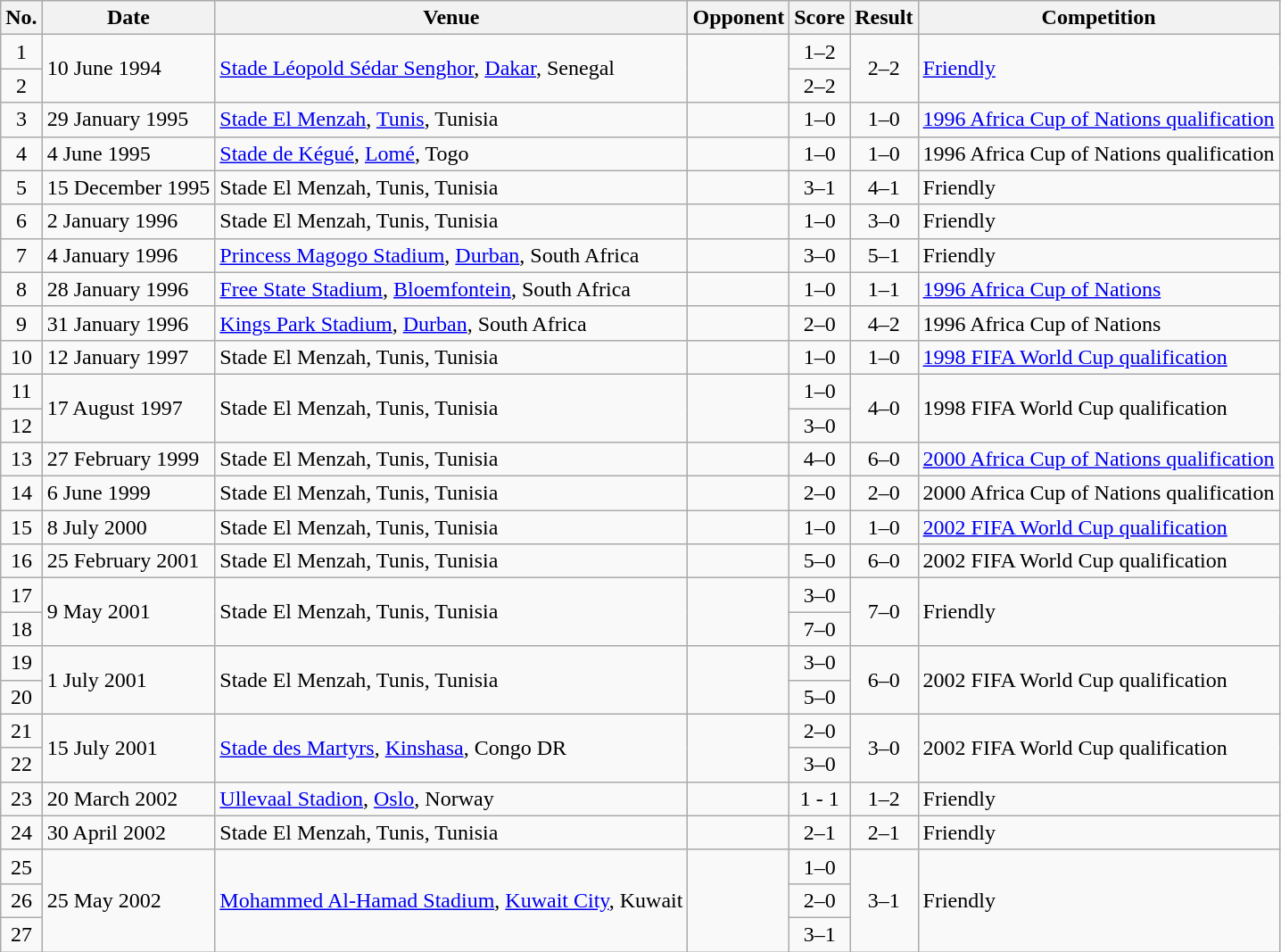<table class="wikitable sortable">
<tr>
<th scope="col">No.</th>
<th scope="col">Date</th>
<th scope="col">Venue</th>
<th scope="col">Opponent</th>
<th scope="col">Score</th>
<th scope="col">Result</th>
<th scope="col">Competition</th>
</tr>
<tr>
<td align="center">1</td>
<td rowspan="2">10 June 1994</td>
<td rowspan="2"><a href='#'>Stade Léopold Sédar Senghor</a>, <a href='#'>Dakar</a>, Senegal</td>
<td rowspan="2"></td>
<td align="center">1–2</td>
<td rowspan="2" style="text-align:center">2–2</td>
<td rowspan="2"><a href='#'>Friendly</a></td>
</tr>
<tr>
<td align="center">2</td>
<td align="center">2–2</td>
</tr>
<tr>
<td align="center">3</td>
<td>29 January 1995</td>
<td><a href='#'>Stade El Menzah</a>, <a href='#'>Tunis</a>, Tunisia</td>
<td></td>
<td align="center">1–0</td>
<td align="center">1–0</td>
<td><a href='#'>1996 Africa Cup of Nations qualification</a></td>
</tr>
<tr>
<td align="center">4</td>
<td>4 June 1995</td>
<td><a href='#'>Stade de Kégué</a>, <a href='#'>Lomé</a>, Togo</td>
<td></td>
<td align="center">1–0</td>
<td align="center">1–0</td>
<td>1996 Africa Cup of Nations qualification</td>
</tr>
<tr>
<td align="center">5</td>
<td>15 December 1995</td>
<td>Stade El Menzah, Tunis, Tunisia</td>
<td></td>
<td align="center">3–1</td>
<td align="center">4–1</td>
<td>Friendly</td>
</tr>
<tr>
<td align="center">6</td>
<td>2 January 1996</td>
<td>Stade El Menzah, Tunis, Tunisia</td>
<td></td>
<td align="center">1–0</td>
<td align="center">3–0</td>
<td>Friendly</td>
</tr>
<tr>
<td align="center">7</td>
<td>4 January 1996</td>
<td><a href='#'>Princess Magogo Stadium</a>, <a href='#'>Durban</a>, South Africa</td>
<td></td>
<td align="center">3–0</td>
<td align="center">5–1</td>
<td>Friendly</td>
</tr>
<tr>
<td align="center">8</td>
<td>28 January 1996</td>
<td><a href='#'>Free State Stadium</a>, <a href='#'>Bloemfontein</a>, South Africa</td>
<td></td>
<td align="center">1–0</td>
<td align="center">1–1</td>
<td><a href='#'>1996 Africa Cup of Nations</a></td>
</tr>
<tr>
<td align="center">9</td>
<td>31 January 1996</td>
<td><a href='#'>Kings Park Stadium</a>, <a href='#'>Durban</a>, South Africa</td>
<td></td>
<td align="center">2–0</td>
<td align="center">4–2</td>
<td>1996 Africa Cup of Nations</td>
</tr>
<tr>
<td align="center">10</td>
<td>12 January 1997</td>
<td>Stade El Menzah, Tunis, Tunisia</td>
<td></td>
<td align="center">1–0</td>
<td align="center">1–0</td>
<td><a href='#'>1998 FIFA World Cup qualification</a></td>
</tr>
<tr>
<td align="center">11</td>
<td rowspan="2">17 August 1997</td>
<td rowspan="2">Stade El Menzah, Tunis, Tunisia</td>
<td rowspan="2"></td>
<td align="center">1–0</td>
<td rowspan="2" style="text-align:center">4–0</td>
<td rowspan="2">1998 FIFA World Cup qualification</td>
</tr>
<tr>
<td align="center">12</td>
<td align="center">3–0</td>
</tr>
<tr>
<td align="center">13</td>
<td>27 February 1999</td>
<td>Stade El Menzah, Tunis, Tunisia</td>
<td></td>
<td align="center">4–0</td>
<td align="center">6–0</td>
<td><a href='#'>2000 Africa Cup of Nations qualification</a></td>
</tr>
<tr>
<td align="center">14</td>
<td>6 June 1999</td>
<td>Stade El Menzah, Tunis, Tunisia</td>
<td></td>
<td align="center">2–0</td>
<td align="center">2–0</td>
<td>2000 Africa Cup of Nations qualification</td>
</tr>
<tr>
<td align="center">15</td>
<td>8 July 2000</td>
<td>Stade El Menzah, Tunis, Tunisia</td>
<td></td>
<td align="center">1–0</td>
<td align="center">1–0</td>
<td><a href='#'>2002 FIFA World Cup qualification</a></td>
</tr>
<tr>
<td align="center">16</td>
<td>25 February 2001</td>
<td>Stade El Menzah, Tunis, Tunisia</td>
<td></td>
<td align="center">5–0</td>
<td align="center">6–0</td>
<td>2002 FIFA World Cup qualification</td>
</tr>
<tr>
<td align="center">17</td>
<td rowspan="2">9 May 2001</td>
<td rowspan="2">Stade El Menzah, Tunis, Tunisia</td>
<td rowspan="2"></td>
<td align="center">3–0</td>
<td rowspan="2" style="text-align:center">7–0</td>
<td rowspan="2">Friendly</td>
</tr>
<tr>
<td align="center">18</td>
<td align="center">7–0</td>
</tr>
<tr>
<td align="center">19</td>
<td rowspan="2">1 July 2001</td>
<td rowspan="2">Stade El Menzah, Tunis, Tunisia</td>
<td rowspan="2"></td>
<td align="center">3–0</td>
<td rowspan="2" style="text-align:center">6–0</td>
<td rowspan="2">2002 FIFA World Cup qualification</td>
</tr>
<tr>
<td align="center">20</td>
<td align="center">5–0</td>
</tr>
<tr>
<td align="center">21</td>
<td rowspan="2">15 July 2001</td>
<td rowspan="2"><a href='#'>Stade des Martyrs</a>, <a href='#'>Kinshasa</a>, Congo DR</td>
<td rowspan="2"></td>
<td align="center">2–0</td>
<td rowspan="2" style="text-align:center">3–0</td>
<td rowspan="2">2002 FIFA World Cup qualification</td>
</tr>
<tr>
<td align="center">22</td>
<td align="center">3–0</td>
</tr>
<tr>
<td align="center">23</td>
<td>20 March 2002</td>
<td><a href='#'>Ullevaal Stadion</a>, <a href='#'>Oslo</a>, Norway</td>
<td></td>
<td align="center">1 - 1</td>
<td align="center">1–2</td>
<td>Friendly</td>
</tr>
<tr>
<td align="center">24</td>
<td>30 April 2002</td>
<td>Stade El Menzah, Tunis, Tunisia</td>
<td></td>
<td align="center">2–1</td>
<td align="center">2–1</td>
<td>Friendly</td>
</tr>
<tr>
<td align="center">25</td>
<td rowspan="3">25 May 2002</td>
<td rowspan="3"><a href='#'>Mohammed Al-Hamad Stadium</a>, <a href='#'>Kuwait City</a>, Kuwait</td>
<td rowspan="3"></td>
<td align="center">1–0</td>
<td rowspan="3" style="text-align:center">3–1</td>
<td rowspan="3">Friendly</td>
</tr>
<tr>
<td align="center">26</td>
<td align="center">2–0</td>
</tr>
<tr>
<td align="center">27</td>
<td align="center">3–1</td>
</tr>
</table>
